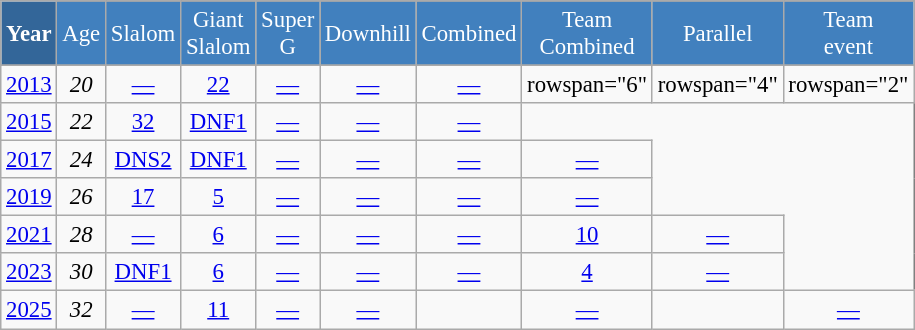<table class="wikitable" style="font-size:95%; text-align:center; border:grey solid 1px; border-collapse:collapse;" width="30%">
<tr style="background-color:#369; color:white;">
<td rowspan="2" colspan="1" width="5%"><strong>Year</strong></td>
</tr>
<tr style="background-color:#4180be; color:white;">
<td width="3%">Age</td>
<td width="4%">Slalom</td>
<td width="4%">Giant<br>Slalom</td>
<td width="4%">Super G</td>
<td width="4%">Downhill</td>
<td width="4%">Combined</td>
<td width="4%">Team<br>Combined</td>
<td width="4%">Parallel</td>
<td width="4%">Team<br> event </td>
</tr>
<tr style="background-color:#8CB2D8; color:white;">
</tr>
<tr>
<td><a href='#'>2013</a></td>
<td><em>20</em></td>
<td><a href='#'>—</a></td>
<td><a href='#'>22</a></td>
<td><a href='#'>—</a></td>
<td><a href='#'>—</a></td>
<td><a href='#'>—</a></td>
<td>rowspan="6" </td>
<td>rowspan="4" </td>
<td>rowspan="2" </td>
</tr>
<tr>
<td><a href='#'>2015</a></td>
<td><em>22</em></td>
<td><a href='#'>32</a></td>
<td><a href='#'>DNF1</a></td>
<td><a href='#'>—</a></td>
<td><a href='#'>—</a></td>
<td><a href='#'>—</a></td>
</tr>
<tr>
<td><a href='#'>2017</a></td>
<td><em>24</em></td>
<td><a href='#'>DNS2</a></td>
<td><a href='#'>DNF1</a></td>
<td><a href='#'>—</a></td>
<td><a href='#'>—</a></td>
<td><a href='#'>—</a></td>
<td><a href='#'>—</a></td>
</tr>
<tr>
<td><a href='#'>2019</a></td>
<td><em>26</em></td>
<td><a href='#'>17</a></td>
<td><a href='#'>5</a></td>
<td><a href='#'>—</a></td>
<td><a href='#'>—</a></td>
<td><a href='#'>—</a></td>
<td><a href='#'>—</a></td>
</tr>
<tr>
<td><a href='#'>2021</a></td>
<td><em>28</em></td>
<td><a href='#'>—</a></td>
<td><a href='#'>6</a></td>
<td><a href='#'>—</a></td>
<td><a href='#'>—</a></td>
<td><a href='#'>—</a></td>
<td><a href='#'>10</a></td>
<td><a href='#'>—</a></td>
</tr>
<tr>
<td><a href='#'>2023</a></td>
<td><em>30</em></td>
<td><a href='#'>DNF1</a></td>
<td><a href='#'>6</a></td>
<td><a href='#'>—</a></td>
<td><a href='#'>—</a></td>
<td><a href='#'>—</a></td>
<td><a href='#'>4</a></td>
<td><a href='#'>—</a></td>
</tr>
<tr>
<td><a href='#'>2025</a></td>
<td><em>32</em></td>
<td><a href='#'>—</a></td>
<td><a href='#'>11</a></td>
<td><a href='#'>—</a></td>
<td><a href='#'>—</a></td>
<td></td>
<td><a href='#'>—</a></td>
<td></td>
<td><a href='#'>—</a></td>
</tr>
</table>
